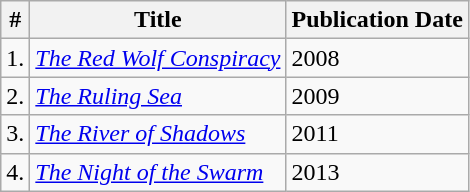<table class="wikitable">
<tr>
<th>#</th>
<th>Title</th>
<th>Publication Date</th>
</tr>
<tr>
<td align="right">1.</td>
<td><em><a href='#'>The Red Wolf Conspiracy</a></em></td>
<td>2008</td>
</tr>
<tr>
<td align="right">2.</td>
<td><em><a href='#'>The Ruling Sea</a></em></td>
<td>2009</td>
</tr>
<tr>
<td align="right">3.</td>
<td><em><a href='#'>The River of Shadows</a></em></td>
<td>2011</td>
</tr>
<tr>
<td align="right">4.</td>
<td><em><a href='#'>The Night of the Swarm</a></em></td>
<td>2013</td>
</tr>
</table>
